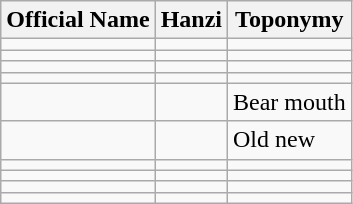<table class="wikitable">
<tr>
<th>Official Name</th>
<th>Hanzi</th>
<th>Toponymy</th>
</tr>
<tr>
<td></td>
<td></td>
<td></td>
</tr>
<tr>
<td></td>
<td></td>
<td></td>
</tr>
<tr>
<td></td>
<td></td>
<td></td>
</tr>
<tr>
<td></td>
<td></td>
<td></td>
</tr>
<tr>
<td></td>
<td></td>
<td>Bear mouth</td>
</tr>
<tr>
<td></td>
<td></td>
<td>Old new</td>
</tr>
<tr>
<td></td>
<td></td>
<td></td>
</tr>
<tr>
<td></td>
<td></td>
<td></td>
</tr>
<tr>
<td></td>
<td></td>
<td></td>
</tr>
<tr>
<td></td>
<td></td>
<td></td>
</tr>
</table>
